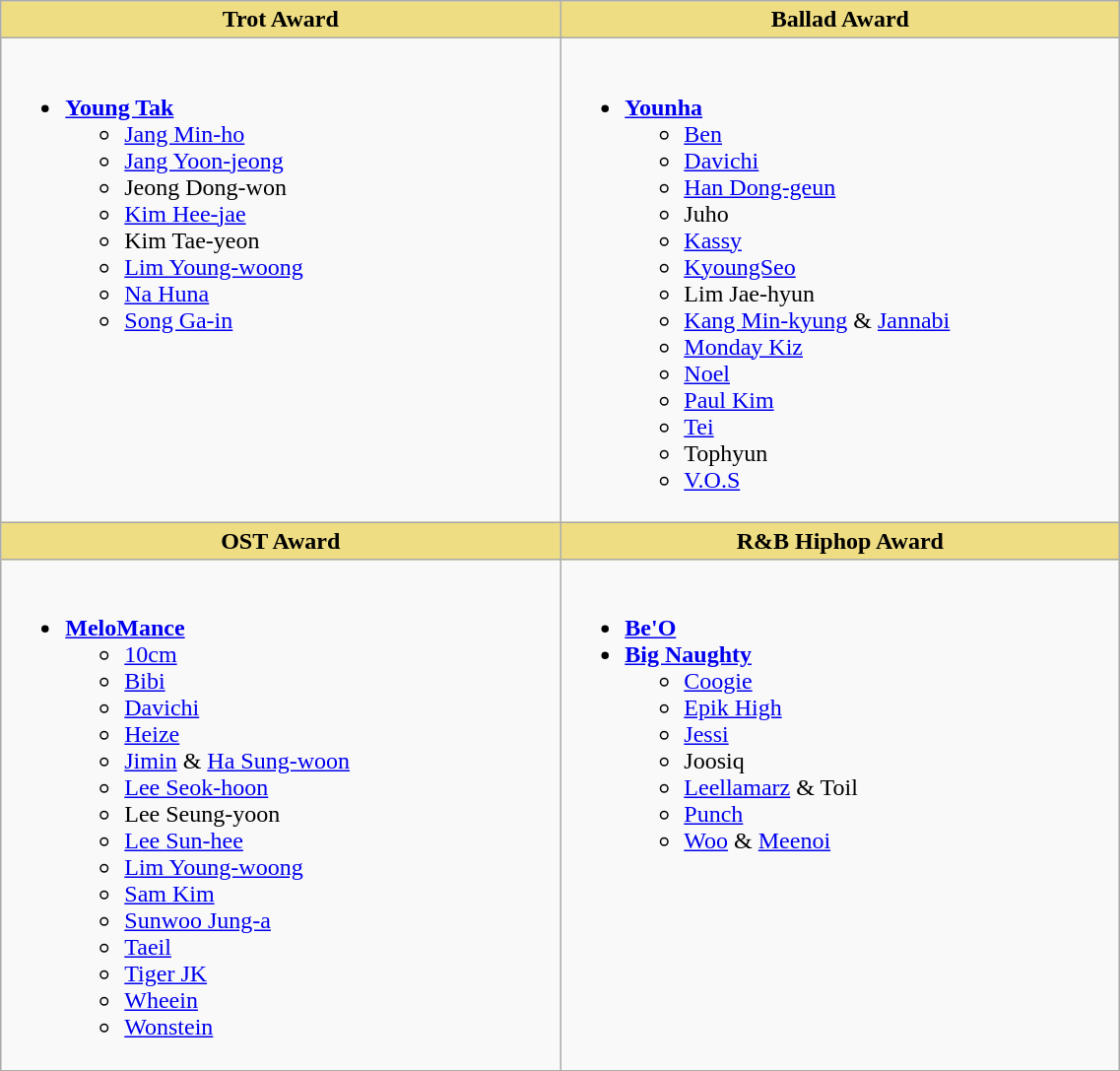<table class="wikitable" style="width:60%">
<tr>
<th scope="col" style="background:#EEDD82; width:30%">Trot Award</th>
<th scope="col" style="background:#EEDD82; width:30%">Ballad Award</th>
</tr>
<tr>
<td style="vertical-align:top"><br><ul><li><strong><a href='#'>Young Tak</a></strong><ul><li><a href='#'>Jang Min-ho</a></li><li><a href='#'>Jang Yoon-jeong</a></li><li>Jeong Dong-won</li><li><a href='#'>Kim Hee-jae</a></li><li>Kim Tae-yeon </li><li><a href='#'>Lim Young-woong</a></li><li><a href='#'>Na Huna</a></li><li><a href='#'>Song Ga-in</a></li></ul></li></ul></td>
<td style="vertical-align:top"><br><ul><li><strong><a href='#'>Younha</a></strong><ul><li><a href='#'>Ben</a></li><li><a href='#'>Davichi</a></li><li><a href='#'>Han Dong-geun</a></li><li>Juho</li><li><a href='#'>Kassy</a></li><li><a href='#'>KyoungSeo</a></li><li>Lim Jae-hyun</li><li><a href='#'>Kang Min-kyung</a> & <a href='#'>Jannabi</a></li><li><a href='#'>Monday Kiz</a></li><li><a href='#'>Noel</a></li><li><a href='#'>Paul Kim</a></li><li><a href='#'>Tei</a></li><li>Tophyun</li><li><a href='#'>V.O.S</a></li></ul></li></ul></td>
</tr>
<tr>
<th scope="col" style="background:#EEDD82">OST Award</th>
<th scope="col" style="background:#EEDD82">R&B Hiphop Award</th>
</tr>
<tr>
<td style="vertical-align:top"><br><ul><li><strong><a href='#'>MeloMance</a></strong><ul><li><a href='#'>10cm</a></li><li><a href='#'>Bibi</a></li><li><a href='#'>Davichi</a></li><li><a href='#'>Heize</a></li><li><a href='#'>Jimin</a> & <a href='#'>Ha Sung-woon</a></li><li><a href='#'>Lee Seok-hoon</a></li><li>Lee Seung-yoon</li><li><a href='#'>Lee Sun-hee</a></li><li><a href='#'>Lim Young-woong</a></li><li><a href='#'>Sam Kim</a></li><li><a href='#'>Sunwoo Jung-a</a></li><li><a href='#'>Taeil</a></li><li><a href='#'>Tiger JK</a></li><li><a href='#'>Wheein</a></li><li><a href='#'>Wonstein</a></li></ul></li></ul></td>
<td style="vertical-align:top"><br><ul><li><strong><a href='#'>Be'O</a></strong></li><li><strong><a href='#'>Big Naughty</a></strong><ul><li><a href='#'>Coogie</a></li><li><a href='#'>Epik High</a></li><li><a href='#'>Jessi</a></li><li>Joosiq</li><li><a href='#'>Leellamarz</a> & Toil</li><li><a href='#'>Punch</a></li><li><a href='#'>Woo</a> & <a href='#'>Meenoi</a></li></ul></li></ul></td>
</tr>
</table>
